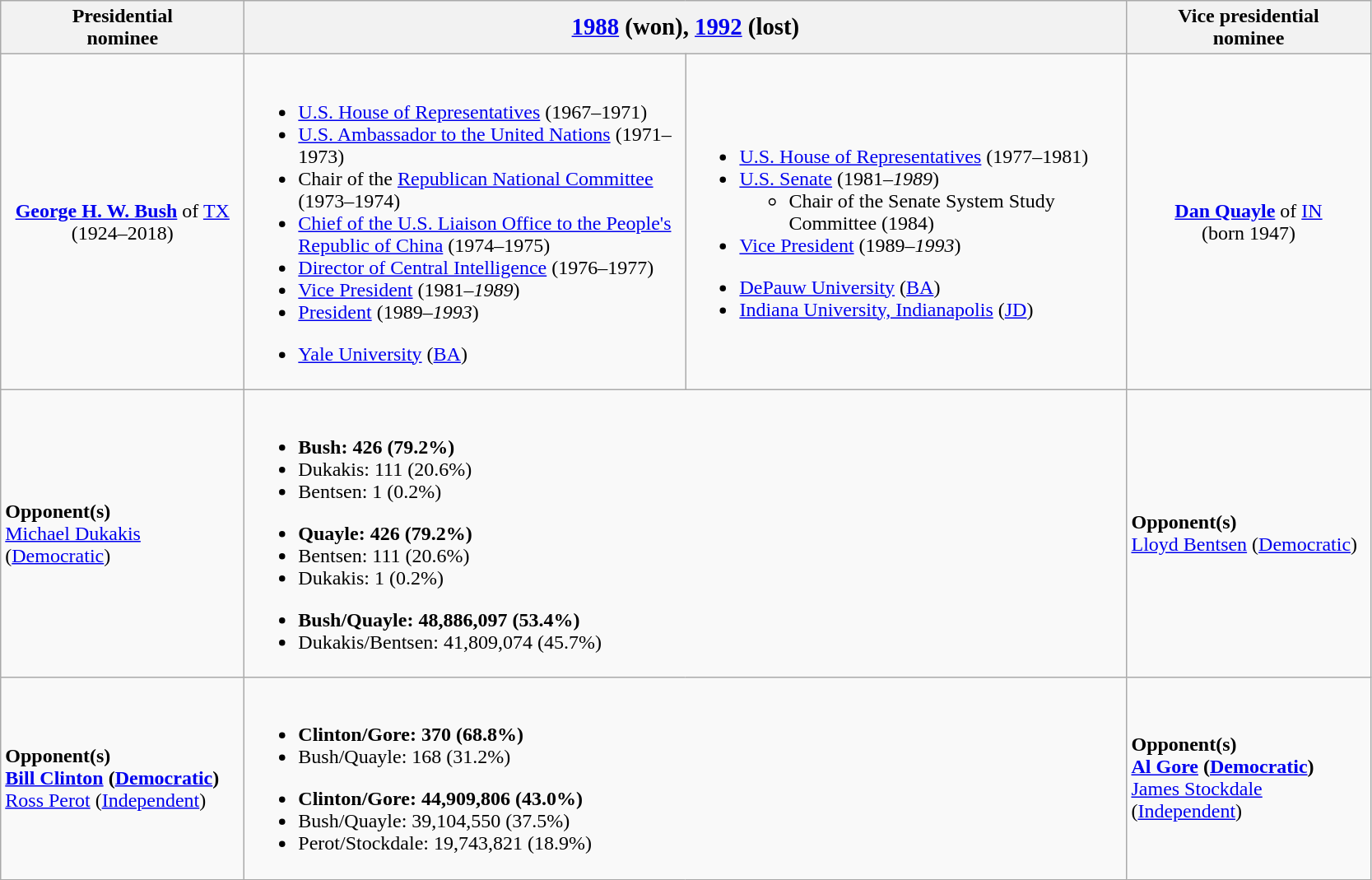<table class="wikitable">
<tr>
<th width=190>Presidential<br>nominee</th>
<th colspan=2><big><a href='#'>1988</a> (won), <a href='#'>1992</a> (lost)</big></th>
<th width=190>Vice presidential<br>nominee</th>
</tr>
<tr>
<td style="text-align:center;"><strong><a href='#'>George H. W. Bush</a></strong> of <a href='#'>TX</a><br>(1924–2018)<br></td>
<td width=350><br><ul><li><a href='#'>U.S. House of Representatives</a> (1967–1971)</li><li><a href='#'>U.S. Ambassador to the United Nations</a> (1971–1973)</li><li>Chair of the <a href='#'>Republican National Committee</a> (1973–1974)</li><li><a href='#'>Chief of the U.S. Liaison Office to the People's Republic of China</a> (1974–1975)</li><li><a href='#'>Director of Central Intelligence</a> (1976–1977)</li><li><a href='#'>Vice President</a> (1981–<em>1989</em>)</li><li><a href='#'>President</a> (1989–<em>1993</em>)</li></ul><ul><li><a href='#'>Yale University</a> (<a href='#'>BA</a>)</li></ul></td>
<td width=350><br><ul><li><a href='#'>U.S. House of Representatives</a> (1977–1981)</li><li><a href='#'>U.S. Senate</a> (1981–<em>1989</em>)<ul><li>Chair of the Senate System Study Committee (1984)</li></ul></li><li><a href='#'>Vice President</a> (1989–<em>1993</em>)</li></ul><ul><li><a href='#'>DePauw University</a> (<a href='#'>BA</a>)</li><li><a href='#'>Indiana University, Indianapolis</a> (<a href='#'>JD</a>)</li></ul></td>
<td style="text-align:center;"><strong><a href='#'>Dan Quayle</a></strong> of <a href='#'>IN</a><br>(born 1947)<br></td>
</tr>
<tr>
<td><strong>Opponent(s)</strong><br><a href='#'>Michael Dukakis</a> (<a href='#'>Democratic</a>)</td>
<td colspan=2><br><ul><li><strong>Bush: 426 (79.2%)</strong></li><li>Dukakis: 111 (20.6%)</li><li>Bentsen: 1 (0.2%)</li></ul><ul><li><strong>Quayle: 426 (79.2%)</strong></li><li>Bentsen: 111 (20.6%)</li><li>Dukakis: 1 (0.2%)</li></ul><ul><li><strong>Bush/Quayle: 48,886,097 (53.4%)</strong></li><li>Dukakis/Bentsen: 41,809,074 (45.7%)</li></ul></td>
<td><strong>Opponent(s)</strong><br><a href='#'>Lloyd Bentsen</a> (<a href='#'>Democratic</a>)</td>
</tr>
<tr>
<td><strong>Opponent(s)</strong><br><strong><a href='#'>Bill Clinton</a> (<a href='#'>Democratic</a>)</strong><br><a href='#'>Ross Perot</a> (<a href='#'>Independent</a>)</td>
<td colspan=2><br><ul><li><strong>Clinton/Gore: 370 (68.8%)</strong></li><li>Bush/Quayle: 168 (31.2%)</li></ul><ul><li><strong>Clinton/Gore: 44,909,806 (43.0%)</strong></li><li>Bush/Quayle: 39,104,550 (37.5%)</li><li>Perot/Stockdale: 19,743,821 (18.9%)</li></ul></td>
<td><strong>Opponent(s)</strong><br><strong><a href='#'>Al Gore</a> (<a href='#'>Democratic</a>)</strong><br><a href='#'>James Stockdale</a> (<a href='#'>Independent</a>)</td>
</tr>
</table>
